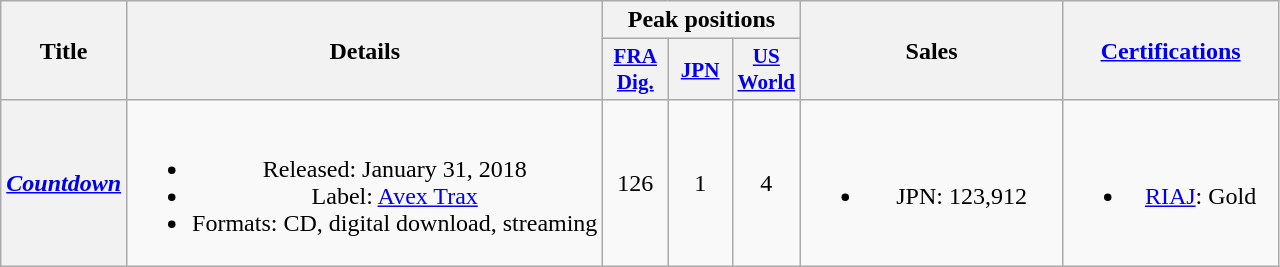<table class="wikitable plainrowheaders" style="text-align:center;">
<tr>
<th scope="col" rowspan="2">Title</th>
<th scope="col" rowspan="2">Details</th>
<th scope="col" colspan="3">Peak positions</th>
<th scope="col" rowspan="2" style="width:10.5em;">Sales</th>
<th scope="col" rowspan="2" style="width:8.5em;"><a href='#'>Certifications</a><br></th>
</tr>
<tr>
<th scope="col" style="width:2.6em;font-size:88%;"><a href='#'>FRA<br>Dig.</a><br></th>
<th scope="col" style="width:2.6em;font-size:88%;"><a href='#'>JPN</a><br></th>
<th scope="col" style="width:2.6em;font-size:88%;"><a href='#'>US<br>World</a><br></th>
</tr>
<tr>
<th scope="row"><em><a href='#'>Countdown</a></em></th>
<td><br><ul><li>Released: January 31, 2018</li><li>Label: <a href='#'>Avex Trax</a></li><li>Formats: CD, digital download, streaming</li></ul></td>
<td>126</td>
<td>1</td>
<td>4</td>
<td><br><ul><li>JPN: 123,912</li></ul></td>
<td><br><ul><li><a href='#'>RIAJ</a>: Gold</li></ul></td>
</tr>
</table>
